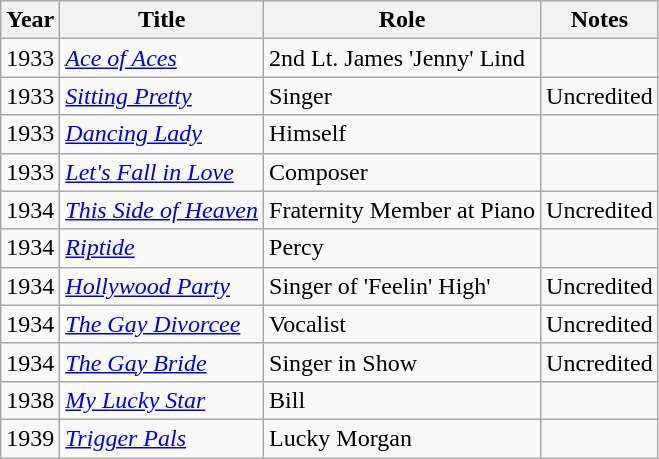<table class="wikitable sortable">
<tr>
<th>Year</th>
<th>Title</th>
<th>Role</th>
<th>Notes</th>
</tr>
<tr>
<td>1933</td>
<td><em><a href='#'>Ace of Aces</a></em></td>
<td>2nd Lt. James 'Jenny' Lind</td>
<td></td>
</tr>
<tr>
<td>1933</td>
<td><em><a href='#'>Sitting Pretty</a></em></td>
<td>Singer</td>
<td>Uncredited</td>
</tr>
<tr>
<td>1933</td>
<td><em><a href='#'>Dancing Lady</a></em></td>
<td>Himself</td>
<td></td>
</tr>
<tr>
<td>1933</td>
<td><em><a href='#'>Let's Fall in Love</a></em></td>
<td>Composer</td>
<td></td>
</tr>
<tr>
<td>1934</td>
<td><em><a href='#'>This Side of Heaven</a></em></td>
<td>Fraternity Member at Piano</td>
<td>Uncredited</td>
</tr>
<tr>
<td>1934</td>
<td><em><a href='#'>Riptide</a></em></td>
<td>Percy</td>
<td></td>
</tr>
<tr>
<td>1934</td>
<td><em><a href='#'>Hollywood Party</a></em></td>
<td>Singer of 'Feelin' High'</td>
<td>Uncredited</td>
</tr>
<tr>
<td>1934</td>
<td><em><a href='#'>The Gay Divorcee</a></em></td>
<td>Vocalist</td>
<td>Uncredited</td>
</tr>
<tr>
<td>1934</td>
<td><em><a href='#'>The Gay Bride</a></em></td>
<td>Singer in Show</td>
<td>Uncredited</td>
</tr>
<tr>
<td>1938</td>
<td><em><a href='#'>My Lucky Star</a></em></td>
<td>Bill</td>
<td></td>
</tr>
<tr>
<td>1939</td>
<td><em><a href='#'>Trigger Pals</a></em></td>
<td>Lucky Morgan</td>
<td></td>
</tr>
</table>
